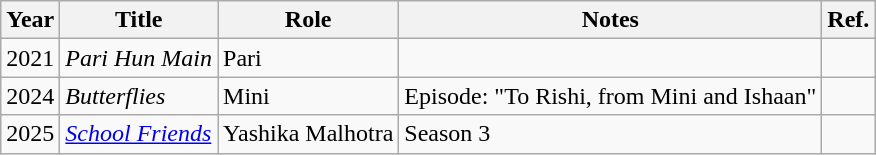<table class="wikitable sortable">
<tr>
<th>Year</th>
<th>Title</th>
<th>Role</th>
<th class="unsortable">Notes</th>
<th class="unsortable">Ref.</th>
</tr>
<tr>
<td>2021</td>
<td><em>Pari Hun Main</em></td>
<td>Pari</td>
<td></td>
<td></td>
</tr>
<tr>
<td>2024</td>
<td><em>Butterflies</em></td>
<td>Mini</td>
<td>Episode: "To Rishi, from Mini and Ishaan"</td>
<td></td>
</tr>
<tr>
<td>2025</td>
<td><em><a href='#'>School Friends</a></em></td>
<td>Yashika Malhotra</td>
<td>Season 3</td>
<td></td>
</tr>
</table>
